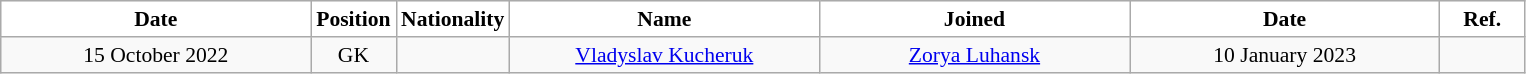<table class="wikitable"  style="text-align:center; font-size:90%; ">
<tr>
<th style="background:#ffffff; color:black; width:200px;">Date</th>
<th style="background:#ffffff; color:black; width:50px;">Position</th>
<th style="background:#ffffff; color:black; width:50px;">Nationality</th>
<th style="background:#ffffff; color:black; width:200px;">Name</th>
<th style="background:#ffffff; color:black; width:200px;">Joined</th>
<th style="background:#ffffff; color:black; width:200px;">Date</th>
<th style="background:#ffffff; color:black; width:50px;">Ref.</th>
</tr>
<tr>
<td>15 October 2022</td>
<td>GK</td>
<td></td>
<td><a href='#'>Vladyslav Kucheruk</a></td>
<td><a href='#'>Zorya Luhansk</a></td>
<td>10 January 2023</td>
<td></td>
</tr>
</table>
